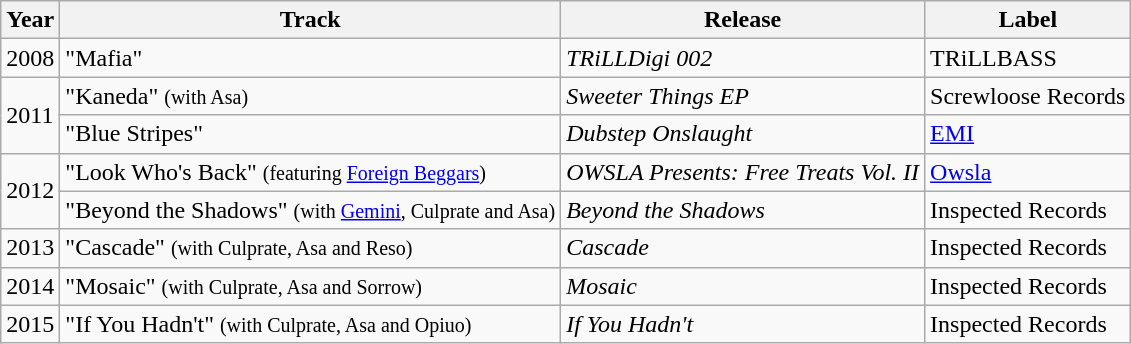<table class="wikitable">
<tr>
<th>Year</th>
<th>Track</th>
<th>Release</th>
<th>Label</th>
</tr>
<tr>
<td>2008</td>
<td>"Mafia"</td>
<td><em>TRiLLDigi 002</em></td>
<td>TRiLLBASS</td>
</tr>
<tr>
<td rowspan="2">2011</td>
<td>"Kaneda" <small>(with Asa)</small></td>
<td><em>Sweeter Things EP</em></td>
<td>Screwloose Records</td>
</tr>
<tr>
<td>"Blue Stripes"</td>
<td><em>Dubstep Onslaught</em></td>
<td><a href='#'>EMI</a></td>
</tr>
<tr>
<td rowspan="2">2012</td>
<td>"Look Who's Back" <small>(featuring <a href='#'>Foreign Beggars</a>)</small></td>
<td><em>OWSLA Presents: Free Treats Vol. II</em></td>
<td><a href='#'>Owsla</a></td>
</tr>
<tr>
<td>"Beyond the Shadows" <small>(with <a href='#'>Gemini</a>, Culprate and Asa)</small></td>
<td><em>Beyond the Shadows</em></td>
<td>Inspected Records</td>
</tr>
<tr>
<td>2013</td>
<td>"Cascade" <small>(with Culprate, Asa and Reso)</small></td>
<td><em>Cascade</em></td>
<td>Inspected Records</td>
</tr>
<tr>
<td>2014</td>
<td>"Mosaic" <small>(with Culprate, Asa and Sorrow)</small></td>
<td><em>Mosaic</em></td>
<td>Inspected Records</td>
</tr>
<tr>
<td>2015</td>
<td>"If You Hadn't" <small>(with Culprate, Asa and Opiuo)</small></td>
<td><em>If You Hadn't</em></td>
<td>Inspected Records</td>
</tr>
</table>
